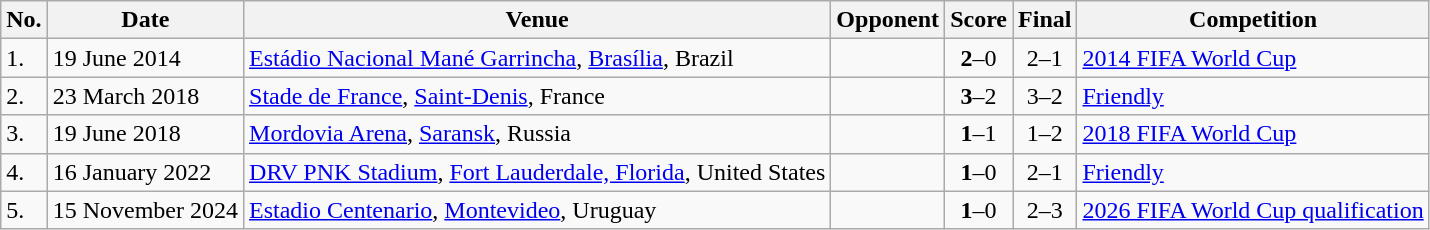<table class="wikitable sortable">
<tr>
<th>No.</th>
<th>Date</th>
<th>Venue</th>
<th>Opponent</th>
<th>Score</th>
<th>Final</th>
<th>Competition</th>
</tr>
<tr>
<td>1.</td>
<td>19 June 2014</td>
<td><a href='#'>Estádio Nacional Mané Garrincha</a>, <a href='#'>Brasília</a>, Brazil</td>
<td></td>
<td align=center><strong>2</strong>–0</td>
<td align=center>2–1</td>
<td><a href='#'>2014 FIFA World Cup</a></td>
</tr>
<tr>
<td>2.</td>
<td>23 March 2018</td>
<td><a href='#'>Stade de France</a>, <a href='#'>Saint-Denis</a>, France</td>
<td></td>
<td align=center><strong>3</strong>–2</td>
<td align=center>3–2</td>
<td><a href='#'>Friendly</a></td>
</tr>
<tr>
<td>3.</td>
<td>19 June 2018</td>
<td><a href='#'>Mordovia Arena</a>, <a href='#'>Saransk</a>, Russia</td>
<td></td>
<td align=center><strong>1</strong>–1</td>
<td align=center>1–2</td>
<td><a href='#'>2018 FIFA World Cup</a></td>
</tr>
<tr>
<td>4.</td>
<td>16 January 2022</td>
<td><a href='#'>DRV PNK Stadium</a>, <a href='#'>Fort Lauderdale, Florida</a>, United States</td>
<td></td>
<td align=center><strong>1</strong>–0</td>
<td align=center>2–1</td>
<td><a href='#'>Friendly</a></td>
</tr>
<tr>
<td>5.</td>
<td>15 November 2024</td>
<td><a href='#'>Estadio Centenario</a>, <a href='#'>Montevideo</a>, Uruguay</td>
<td></td>
<td align=center><strong>1</strong>–0</td>
<td align=center>2–3</td>
<td><a href='#'>2026 FIFA World Cup qualification</a></td>
</tr>
</table>
